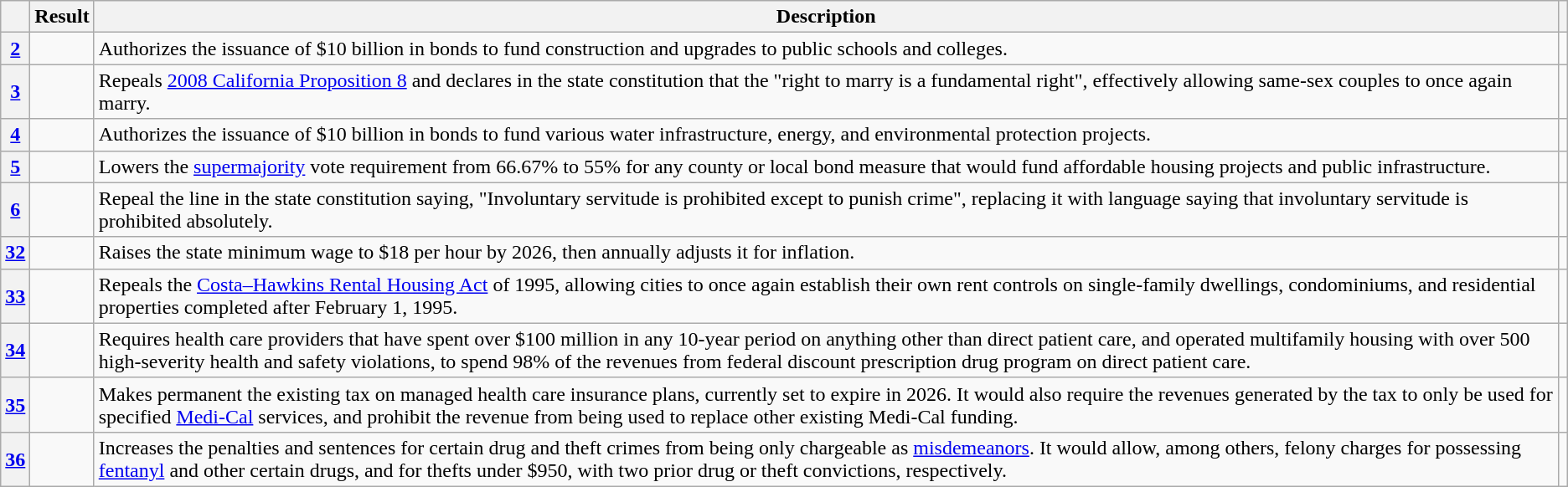<table class="wikitable">
<tr>
<th scope="col"></th>
<th scope="col">Result</th>
<th scope="col">Description</th>
<th scope="col"></th>
</tr>
<tr>
<th scope="row"><a href='#'>2</a></th>
<td></td>
<td style="text-align: left;">Authorizes the issuance of $10 billion in bonds to fund construction and upgrades to public schools and colleges.</td>
<td></td>
</tr>
<tr>
<th scope="row"><a href='#'>3</a></th>
<td></td>
<td style="text-align: left;">Repeals <a href='#'>2008 California Proposition 8</a> and declares in the state constitution that the "right to marry is a fundamental right", effectively allowing same-sex couples to once again marry.</td>
<td></td>
</tr>
<tr>
<th scope="row"><a href='#'>4</a></th>
<td></td>
<td style="text-align: left;">Authorizes the issuance of $10 billion in bonds to fund various water infrastructure, energy, and environmental protection projects.</td>
<td></td>
</tr>
<tr>
<th scope="row"><a href='#'>5</a></th>
<td></td>
<td style="text-align: left;">Lowers the <a href='#'>supermajority</a> vote requirement from 66.67% to 55% for any county or local bond measure that would fund affordable housing projects and public infrastructure.</td>
<td></td>
</tr>
<tr>
<th scope="row"><a href='#'>6</a></th>
<td></td>
<td style="text-align: left;">Repeal the line in the state constitution saying, "Involuntary servitude is prohibited except to punish crime", replacing it with language saying that involuntary servitude is prohibited absolutely.</td>
<td></td>
</tr>
<tr>
<th scope="row"><a href='#'>32</a></th>
<td></td>
<td style="text-align: left;">Raises the state minimum wage to $18 per hour by 2026, then annually adjusts it for inflation.</td>
<td></td>
</tr>
<tr>
<th scope="row"><a href='#'>33</a></th>
<td></td>
<td style="text-align: left;">Repeals the <a href='#'>Costa–Hawkins Rental Housing Act</a> of 1995, allowing cities to once again establish their own rent controls on single-family dwellings, condominiums, and residential properties completed after February 1, 1995.</td>
<td></td>
</tr>
<tr>
<th scope="row"><a href='#'>34</a></th>
<td></td>
<td style="text-align: left;">Requires health care providers that have spent over $100 million in any 10-year period on anything other than direct patient care, and operated multifamily housing with over 500 high-severity health and safety violations, to spend 98% of the revenues from federal discount prescription drug program on direct patient care.</td>
<td></td>
</tr>
<tr>
<th scope="row"><a href='#'>35</a></th>
<td></td>
<td style="text-align: left;">Makes permanent the existing tax on managed health care insurance plans, currently set to expire in 2026. It would also require the revenues generated by the tax to only be used for specified <a href='#'>Medi-Cal</a> services, and prohibit the revenue from being used to replace other existing Medi-Cal funding.</td>
<td></td>
</tr>
<tr>
<th scope="row"><a href='#'>36</a></th>
<td></td>
<td style="text-align: left;">Increases the penalties and sentences for certain drug and theft crimes from being only chargeable as <a href='#'>misdemeanors</a>. It would allow, among others, felony charges for possessing <a href='#'>fentanyl</a> and other certain drugs, and for thefts under $950, with two prior drug or theft convictions, respectively.</td>
<td></td>
</tr>
</table>
